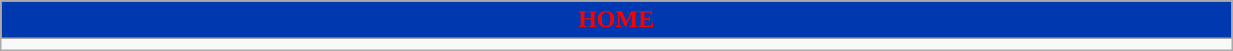<table class="wikitable collapsible collapsed" style="width:65%">
<tr>
<th colspan=6 ! style="color:red; background:#0038af;">HOME</th>
</tr>
<tr>
<td></td>
</tr>
</table>
